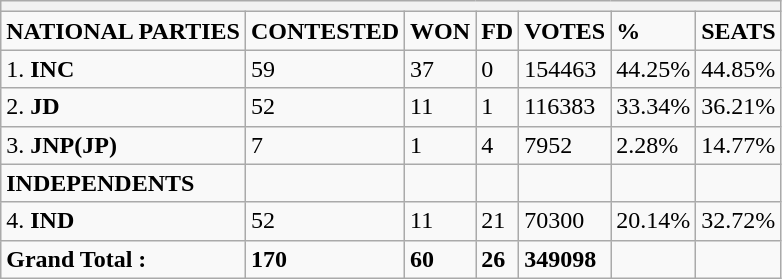<table class="wikitable">
<tr>
<th colspan=8></th>
</tr>
<tr>
<td><strong>NATIONAL  PARTIES</strong></td>
<td><strong>CONTESTED</strong></td>
<td><strong>WON</strong></td>
<td><strong>FD</strong></td>
<td><strong>VOTES</strong></td>
<td><strong>%</strong></td>
<td><strong>SEATS</strong></td>
</tr>
<tr>
<td>1. <strong>INC</strong></td>
<td>59</td>
<td>37</td>
<td>0</td>
<td>154463</td>
<td>44.25%</td>
<td>44.85%</td>
</tr>
<tr>
<td>2. <strong>JD</strong></td>
<td>52</td>
<td>11</td>
<td>1</td>
<td>116383</td>
<td>33.34%</td>
<td>36.21%</td>
</tr>
<tr>
<td>3. <strong>JNP(JP)</strong></td>
<td>7</td>
<td>1</td>
<td>4</td>
<td>7952</td>
<td>2.28%</td>
<td>14.77%</td>
</tr>
<tr>
<td><strong>INDEPENDENTS</strong></td>
<td></td>
<td></td>
<td></td>
<td></td>
<td></td>
<td></td>
</tr>
<tr>
<td>4. <strong>IND</strong></td>
<td>52</td>
<td>11</td>
<td>21</td>
<td>70300</td>
<td>20.14%</td>
<td>32.72%</td>
</tr>
<tr>
<td><strong>Grand Total :</strong></td>
<td><strong>170</strong></td>
<td><strong>60</strong></td>
<td><strong>26</strong></td>
<td><strong>349098</strong></td>
<td></td>
<td></td>
</tr>
</table>
